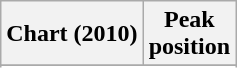<table class="wikitable plainrowheaders sortable" style="text-align:center;">
<tr>
<th scope="col">Chart (2010)</th>
<th scope="col">Peak<br>position</th>
</tr>
<tr>
</tr>
<tr>
</tr>
<tr>
</tr>
<tr>
</tr>
<tr>
</tr>
</table>
